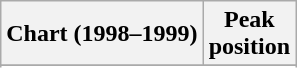<table class="wikitable sortable plainrowheaders" style="text-align:center">
<tr>
<th scope="col">Chart (1998–1999)</th>
<th scope="col">Peak<br>position</th>
</tr>
<tr>
</tr>
<tr>
</tr>
<tr>
</tr>
<tr>
</tr>
<tr>
</tr>
</table>
